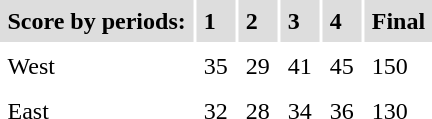<table cellpadding=5>
<tr bgcolor="#dddddd">
<td><strong>Score by periods:</strong></td>
<td><strong>1</strong></td>
<td><strong>2</strong></td>
<td><strong>3</strong></td>
<td><strong>4</strong></td>
<td><strong>Final</strong></td>
</tr>
<tr>
<td>West</td>
<td>35</td>
<td>29</td>
<td>41</td>
<td>45</td>
<td>150</td>
</tr>
<tr>
<td>East</td>
<td>32</td>
<td>28</td>
<td>34</td>
<td>36</td>
<td>130</td>
</tr>
<tr>
</tr>
</table>
